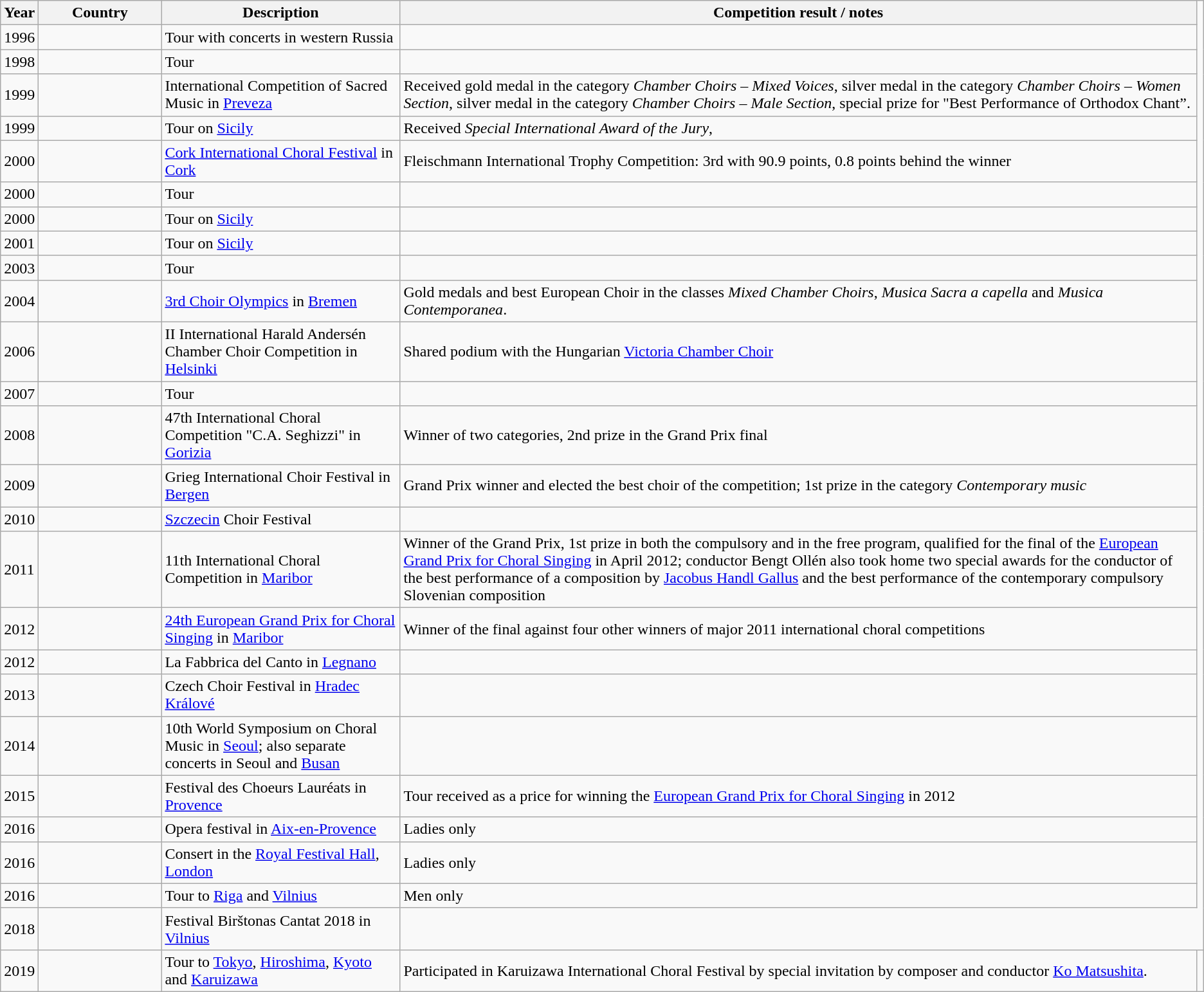<table class="wikitable sortable"  style="text-align: left">
<tr>
<th>Year</th>
<th scope="col" style="width:120px;">Country</th>
<th scope="col" style="width:240px;">Description</th>
<th>Competition result / notes</th>
</tr>
<tr>
<td>1996</td>
<td></td>
<td>Tour with concerts in western Russia</td>
<td></td>
</tr>
<tr>
<td>1998</td>
<td></td>
<td>Tour</td>
<td></td>
</tr>
<tr>
<td>1999</td>
<td></td>
<td>International Competition of Sacred Music in <a href='#'>Preveza</a></td>
<td>Received gold medal in the category <em>Chamber Choirs – Mixed Voices</em>, silver medal in the category <em>Chamber Choirs – Women Section</em>, silver medal in the category <em>Chamber Choirs – Male Section</em>, special prize for "Best Performance of Orthodox Chant”.</td>
</tr>
<tr>
<td>1999</td>
<td></td>
<td>Tour on <a href='#'>Sicily</a></td>
<td>Received <em>Special International Award of the Jury</em>,</td>
</tr>
<tr>
<td>2000</td>
<td></td>
<td><a href='#'>Cork International Choral Festival</a> in <a href='#'>Cork</a></td>
<td>Fleischmann International Trophy Competition: 3rd with 90.9 points, 0.8 points behind the winner</td>
</tr>
<tr>
<td>2000</td>
<td></td>
<td>Tour</td>
<td></td>
</tr>
<tr>
<td>2000</td>
<td></td>
<td>Tour on <a href='#'>Sicily</a></td>
<td></td>
</tr>
<tr>
<td>2001</td>
<td></td>
<td>Tour on <a href='#'>Sicily</a></td>
<td></td>
</tr>
<tr>
<td>2003</td>
<td></td>
<td>Tour</td>
<td></td>
</tr>
<tr>
<td>2004</td>
<td></td>
<td><a href='#'>3rd Choir Olympics</a> in <a href='#'>Bremen</a></td>
<td>Gold medals and best European Choir in the classes <em>Mixed Chamber Choirs</em>, <em>Musica Sacra a capella</em> and <em>Musica Contemporanea</em>.</td>
</tr>
<tr>
<td>2006</td>
<td></td>
<td>II International Harald Andersén Chamber Choir Competition in <a href='#'>Helsinki</a></td>
<td>Shared podium with the Hungarian <a href='#'>Victoria Chamber Choir</a></td>
</tr>
<tr>
<td>2007</td>
<td></td>
<td>Tour</td>
<td></td>
</tr>
<tr>
<td>2008</td>
<td></td>
<td>47th International Choral Competition "C.A. Seghizzi" in <a href='#'>Gorizia</a></td>
<td>Winner of two categories, 2nd prize in the Grand Prix final</td>
</tr>
<tr>
<td>2009</td>
<td></td>
<td>Grieg International Choir Festival in <a href='#'>Bergen</a></td>
<td>Grand Prix winner and elected the best choir of the competition; 1st prize in the category <em>Contemporary music</em></td>
</tr>
<tr>
<td>2010</td>
<td></td>
<td><a href='#'>Szczecin</a> Choir Festival</td>
<td></td>
</tr>
<tr>
<td>2011</td>
<td></td>
<td>11th International Choral Competition in <a href='#'>Maribor</a></td>
<td>Winner of the Grand Prix, 1st prize in both the compulsory and in the free program, qualified for the final of the <a href='#'>European Grand Prix for Choral Singing</a> in April 2012; conductor Bengt Ollén also took home two special awards for the conductor of the best performance of a composition by <a href='#'>Jacobus Handl Gallus</a> and the best performance of the contemporary compulsory Slovenian composition</td>
</tr>
<tr>
<td>2012</td>
<td></td>
<td><a href='#'>24th European Grand Prix for Choral Singing</a> in <a href='#'>Maribor</a></td>
<td>Winner of the final against four other winners of major 2011 international choral competitions</td>
</tr>
<tr>
<td>2012</td>
<td></td>
<td>La Fabbrica del Canto in <a href='#'>Legnano</a></td>
<td></td>
</tr>
<tr>
<td>2013</td>
<td></td>
<td>Czech Choir Festival in <a href='#'>Hradec Králové</a></td>
<td></td>
</tr>
<tr>
<td>2014</td>
<td></td>
<td>10th World Symposium on Choral Music in <a href='#'>Seoul</a>; also separate concerts in Seoul and <a href='#'>Busan</a></td>
<td></td>
</tr>
<tr>
<td>2015</td>
<td></td>
<td>Festival des Choeurs Lauréats in <a href='#'>Provence</a></td>
<td>Tour received as a price for winning the <a href='#'>European Grand Prix for Choral Singing</a> in 2012</td>
</tr>
<tr>
<td>2016</td>
<td></td>
<td>Opera festival in <a href='#'>Aix-en-Provence</a></td>
<td>Ladies only</td>
</tr>
<tr>
<td>2016</td>
<td></td>
<td>Consert in the <a href='#'>Royal Festival Hall</a>, <a href='#'>London</a></td>
<td>Ladies only</td>
</tr>
<tr>
<td>2016</td>
<td><br></td>
<td>Tour to <a href='#'>Riga</a> and <a href='#'>Vilnius</a></td>
<td>Men only</td>
</tr>
<tr>
<td>2018</td>
<td></td>
<td>Festival Birštonas Cantat 2018 in <a href='#'>Vilnius</a></td>
</tr>
<tr>
<td>2019</td>
<td></td>
<td>Tour to <a href='#'>Tokyo</a>, <a href='#'>Hiroshima</a>, <a href='#'>Kyoto</a> and <a href='#'>Karuizawa</a></td>
<td>Participated in Karuizawa International Choral Festival by special invitation by composer and conductor <a href='#'>Ko Matsushita</a>.</td>
<td></td>
</tr>
</table>
